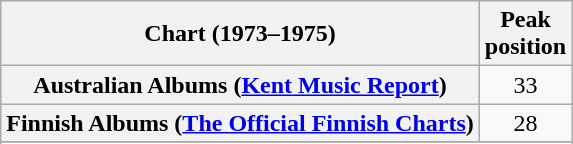<table class="wikitable sortable plainrowheaders" style="text-align:center">
<tr>
<th scope="col">Chart (1973–1975)</th>
<th scope="col">Peak<br>position</th>
</tr>
<tr>
<th scope="row">Australian Albums (<a href='#'>Kent Music Report</a>)</th>
<td style="text-align:center;">33</td>
</tr>
<tr>
<th scope="row">Finnish Albums (<a href='#'>The Official Finnish Charts</a>)</th>
<td align="center">28</td>
</tr>
<tr>
</tr>
<tr>
</tr>
<tr>
</tr>
<tr>
</tr>
<tr>
</tr>
</table>
